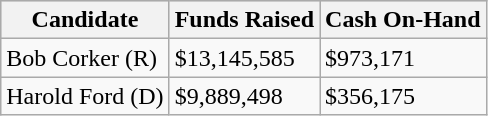<table class="wikitable">
<tr style="background:lightgrey;">
<th>Candidate</th>
<th>Funds Raised</th>
<th>Cash On-Hand</th>
</tr>
<tr>
<td>Bob Corker (R)</td>
<td>$13,145,585</td>
<td>$973,171</td>
</tr>
<tr>
<td>Harold Ford (D)</td>
<td>$9,889,498</td>
<td>$356,175</td>
</tr>
</table>
